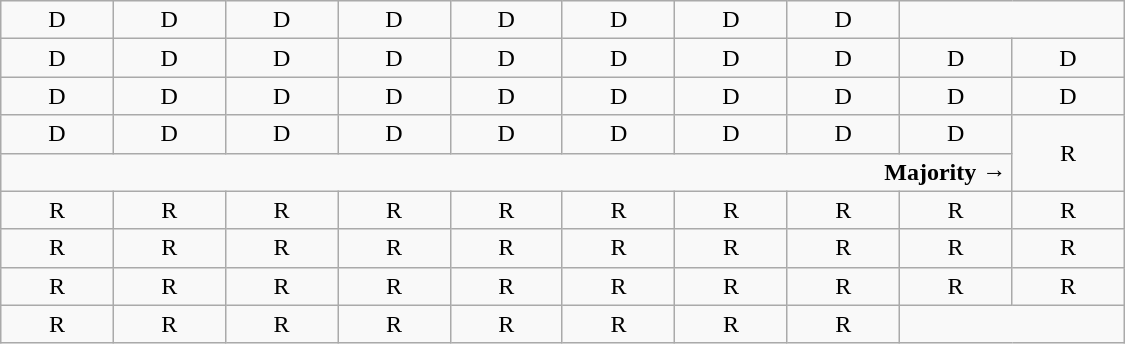<table class="wikitable" style="text-align:center" width=750px>
<tr>
<td>D</td>
<td>D</td>
<td>D</td>
<td>D</td>
<td>D</td>
<td>D</td>
<td>D</td>
<td>D</td>
<td colspan=2></td>
</tr>
<tr>
<td width=50px >D</td>
<td width=50px >D</td>
<td width=50px >D</td>
<td width=50px >D</td>
<td width=50px >D</td>
<td width=50px >D</td>
<td width=50px >D</td>
<td width=50px >D</td>
<td width=50px >D</td>
<td width=50px >D</td>
</tr>
<tr>
<td>D</td>
<td>D</td>
<td>D</td>
<td>D</td>
<td>D</td>
<td>D</td>
<td>D</td>
<td>D</td>
<td>D</td>
<td>D</td>
</tr>
<tr>
<td>D</td>
<td>D</td>
<td>D</td>
<td>D</td>
<td>D</td>
<td>D</td>
<td>D</td>
<td>D</td>
<td>D</td>
<td rowspan=2 >R<br></td>
</tr>
<tr>
<td colspan=9 align=right><strong>Majority →</strong></td>
</tr>
<tr>
<td>R</td>
<td>R</td>
<td>R</td>
<td>R</td>
<td>R</td>
<td>R</td>
<td>R</td>
<td>R</td>
<td>R</td>
<td>R</td>
</tr>
<tr>
<td>R</td>
<td>R</td>
<td>R</td>
<td>R</td>
<td>R</td>
<td>R</td>
<td>R</td>
<td>R</td>
<td>R</td>
<td>R</td>
</tr>
<tr>
<td>R</td>
<td>R</td>
<td>R</td>
<td>R</td>
<td>R</td>
<td>R</td>
<td>R</td>
<td>R</td>
<td>R</td>
<td>R</td>
</tr>
<tr>
<td>R</td>
<td>R</td>
<td>R</td>
<td>R</td>
<td>R</td>
<td>R</td>
<td>R</td>
<td>R</td>
<td colspan=2></td>
</tr>
</table>
